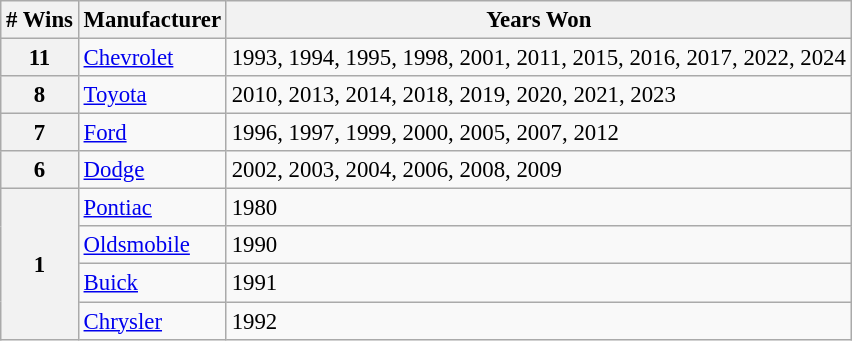<table class="wikitable" style="font-size: 95%;">
<tr>
<th># Wins</th>
<th>Manufacturer</th>
<th>Years Won</th>
</tr>
<tr>
<th>11</th>
<td><a href='#'>Chevrolet</a></td>
<td>1993, 1994, 1995, 1998, 2001, 2011, 2015, 2016, 2017, 2022, 2024</td>
</tr>
<tr>
<th>8</th>
<td><a href='#'>Toyota</a></td>
<td>2010, 2013, 2014, 2018, 2019, 2020, 2021, 2023</td>
</tr>
<tr>
<th>7</th>
<td><a href='#'>Ford</a></td>
<td>1996, 1997, 1999, 2000, 2005, 2007, 2012</td>
</tr>
<tr>
<th>6</th>
<td><a href='#'>Dodge</a></td>
<td>2002, 2003, 2004, 2006, 2008, 2009</td>
</tr>
<tr>
<th rowspan=4>1</th>
<td><a href='#'>Pontiac</a></td>
<td>1980</td>
</tr>
<tr>
<td><a href='#'>Oldsmobile</a></td>
<td>1990</td>
</tr>
<tr>
<td><a href='#'>Buick</a></td>
<td>1991</td>
</tr>
<tr>
<td><a href='#'>Chrysler</a></td>
<td>1992</td>
</tr>
</table>
